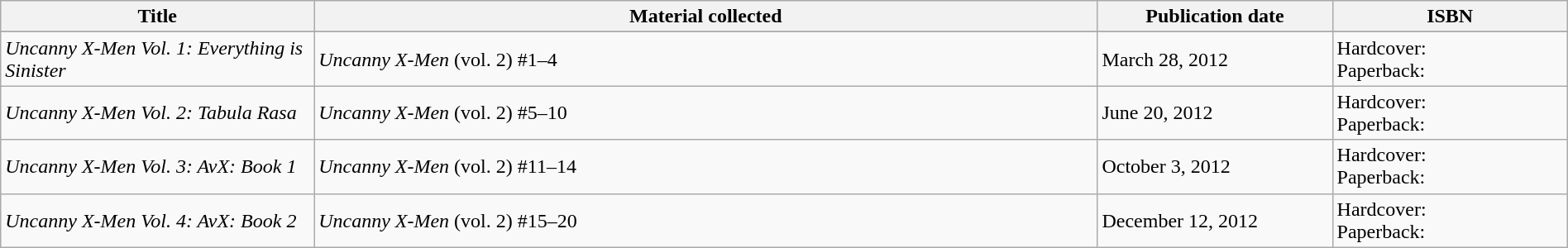<table class="wikitable" width="100%">
<tr>
<th width=20%>Title</th>
<th width=50%>Material collected</th>
<th width=15%>Publication date</th>
<th width=15%>ISBN</th>
</tr>
<tr>
</tr>
<tr>
<td><em>Uncanny X-Men Vol. 1: Everything is Sinister</em></td>
<td><em>Uncanny X-Men</em> (vol. 2) #1–4</td>
<td>March 28, 2012</td>
<td>Hardcover: <br>Paperback: </td>
</tr>
<tr>
<td><em>Uncanny X-Men Vol. 2: Tabula Rasa</em></td>
<td><em>Uncanny X-Men</em> (vol. 2) #5–10</td>
<td>June 20, 2012</td>
<td>Hardcover: <br>Paperback: </td>
</tr>
<tr>
<td><em>Uncanny X-Men Vol. 3: AvX: Book 1</em></td>
<td><em>Uncanny X-Men</em> (vol. 2) #11–14</td>
<td>October 3, 2012</td>
<td>Hardcover: <br>Paperback: </td>
</tr>
<tr>
<td><em>Uncanny X-Men Vol. 4: AvX: Book 2</em></td>
<td><em>Uncanny X-Men</em> (vol. 2) #15–20</td>
<td>December 12, 2012</td>
<td>Hardcover: <br>Paperback: </td>
</tr>
</table>
